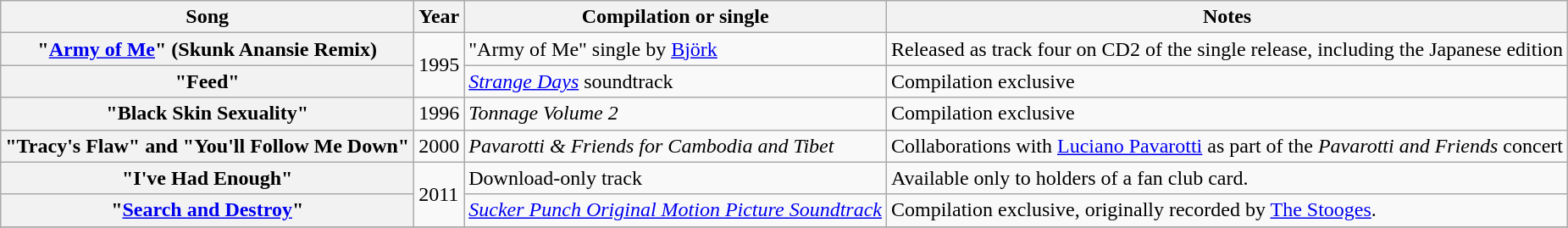<table class="wikitable plainrowheaders">
<tr>
<th>Song</th>
<th>Year</th>
<th>Compilation or single</th>
<th>Notes</th>
</tr>
<tr>
<th scope="row">"<a href='#'>Army of Me</a>" (Skunk Anansie Remix)</th>
<td rowspan="2">1995</td>
<td>"Army of Me" single by <a href='#'>Björk</a></td>
<td>Released as track four on CD2 of the single release, including the Japanese edition</td>
</tr>
<tr>
<th scope="row">"Feed"</th>
<td><em><a href='#'>Strange Days</a></em> soundtrack</td>
<td>Compilation exclusive</td>
</tr>
<tr>
<th scope="row">"Black Skin Sexuality"</th>
<td>1996</td>
<td><em>Tonnage Volume 2</em></td>
<td>Compilation exclusive</td>
</tr>
<tr>
<th scope="row">"Tracy's Flaw" and "You'll Follow Me Down"</th>
<td>2000</td>
<td><em>Pavarotti & Friends for Cambodia and Tibet</em></td>
<td>Collaborations with <a href='#'>Luciano Pavarotti</a> as part of the <em>Pavarotti and Friends</em> concert</td>
</tr>
<tr>
<th scope="row">"I've Had Enough"</th>
<td rowspan="2">2011</td>
<td>Download-only track</td>
<td>Available only to holders of a fan club card.</td>
</tr>
<tr>
<th scope="row">"<a href='#'>Search and Destroy</a>"</th>
<td><em><a href='#'>Sucker Punch Original Motion Picture Soundtrack</a></em></td>
<td>Compilation exclusive, originally recorded by <a href='#'>The Stooges</a>.</td>
</tr>
<tr>
</tr>
</table>
